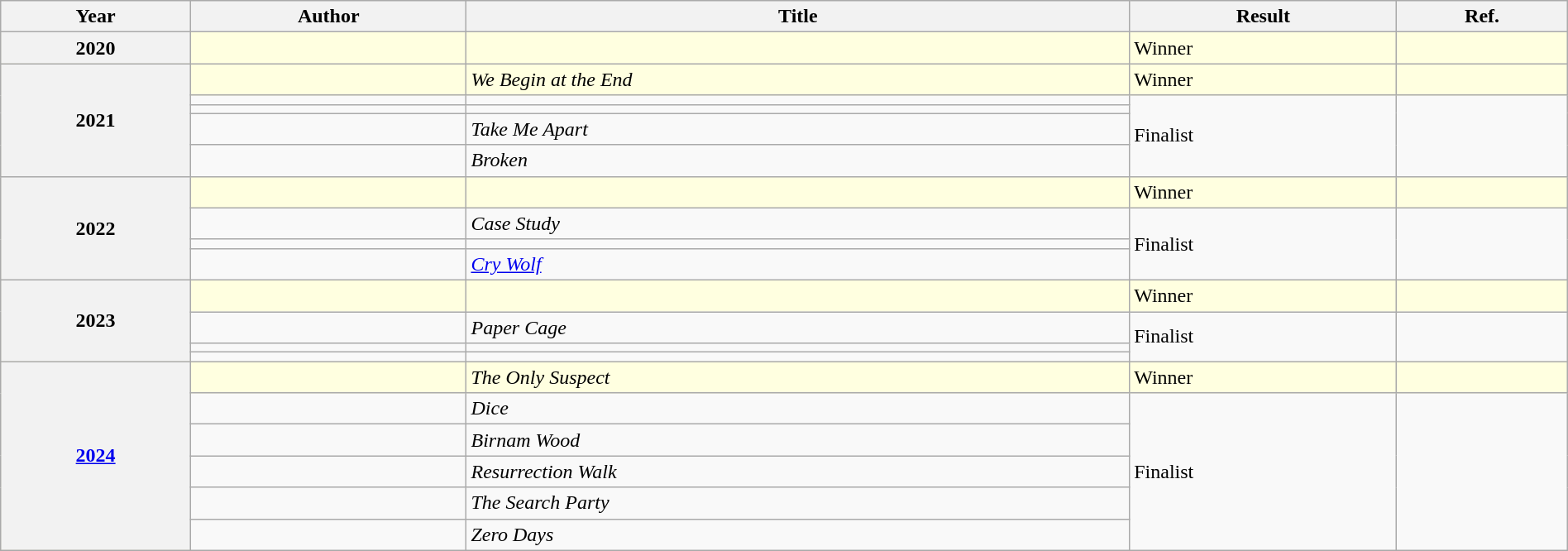<table class="wikitable" width=100%>
<tr>
<th scope=col>Year</th>
<th scope=col>Author</th>
<th scope=col>Title</th>
<th scope=col>Result</th>
<th scope=col>Ref.</th>
</tr>
<tr style="background:lightyellow;">
<th>2020</th>
<td></td>
<td><em></em></td>
<td>Winner</td>
<td></td>
</tr>
<tr style="background:lightyellow;">
<th rowspan="5">2021</th>
<td></td>
<td><em>We Begin at the End</em></td>
<td>Winner</td>
<td></td>
</tr>
<tr>
<td></td>
<td><em></em></td>
<td rowspan="4">Finalist</td>
<td rowspan="4"></td>
</tr>
<tr>
<td></td>
<td><em></em></td>
</tr>
<tr>
<td></td>
<td><em>Take Me Apart</em></td>
</tr>
<tr>
<td></td>
<td><em>Broken</em></td>
</tr>
<tr style="background:lightyellow;">
<th rowspan="4">2022</th>
<td></td>
<td><em></em></td>
<td>Winner</td>
<td></td>
</tr>
<tr>
<td></td>
<td><em>Case Study</em></td>
<td rowspan="3">Finalist</td>
<td rowspan="3"></td>
</tr>
<tr>
<td></td>
<td><em></em></td>
</tr>
<tr>
<td></td>
<td><em><a href='#'>Cry Wolf</a></em></td>
</tr>
<tr style="background:lightyellow;">
<th rowspan="4">2023</th>
<td></td>
<td><em></em></td>
<td>Winner</td>
<td></td>
</tr>
<tr>
<td></td>
<td><em>Paper Cage</em></td>
<td rowspan="3">Finalist</td>
<td rowspan="3"></td>
</tr>
<tr>
<td></td>
<td><em></em></td>
</tr>
<tr>
<td></td>
<td><em></em></td>
</tr>
<tr style="background:lightyellow;">
<th rowspan="6"><a href='#'>2024</a></th>
<td></td>
<td><em>The Only Suspect</em></td>
<td>Winner</td>
<td></td>
</tr>
<tr>
<td></td>
<td><em>Dice</em></td>
<td rowspan="5">Finalist</td>
<td rowspan="5"></td>
</tr>
<tr>
<td></td>
<td><em>Birnam Wood</em></td>
</tr>
<tr>
<td></td>
<td><em>Resurrection Walk</em></td>
</tr>
<tr>
<td></td>
<td><em>The Search Party</em></td>
</tr>
<tr>
<td></td>
<td><em>Zero Days</em></td>
</tr>
</table>
